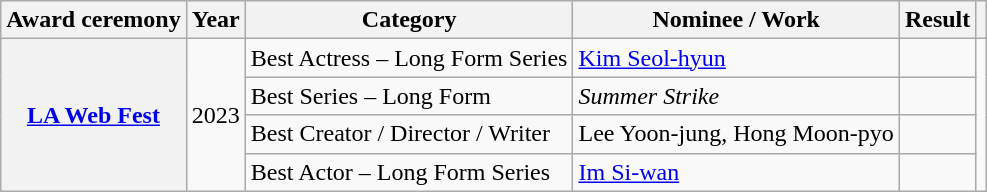<table class="wikitable plainrowheaders sortable">
<tr>
<th scope="col">Award ceremony </th>
<th scope="col">Year</th>
<th scope="col">Category </th>
<th scope="col">Nominee / Work</th>
<th scope="col">Result</th>
<th scope="col" class="unsortable"></th>
</tr>
<tr>
<th rowspan="4" scope="row"><a href='#'>LA Web Fest</a></th>
<td rowspan="4" style="text-align:center">2023</td>
<td>Best Actress – Long Form Series</td>
<td><a href='#'>Kim Seol-hyun</a></td>
<td></td>
<td rowspan="4" style="text-align:center"></td>
</tr>
<tr>
<td>Best Series – Long Form</td>
<td><em>Summer Strike</em></td>
<td></td>
</tr>
<tr>
<td>Best Creator / Director / Writer</td>
<td>Lee Yoon-jung, Hong Moon-pyo</td>
<td></td>
</tr>
<tr>
<td>Best Actor – Long Form Series</td>
<td><a href='#'>Im Si-wan</a></td>
<td></td>
</tr>
</table>
